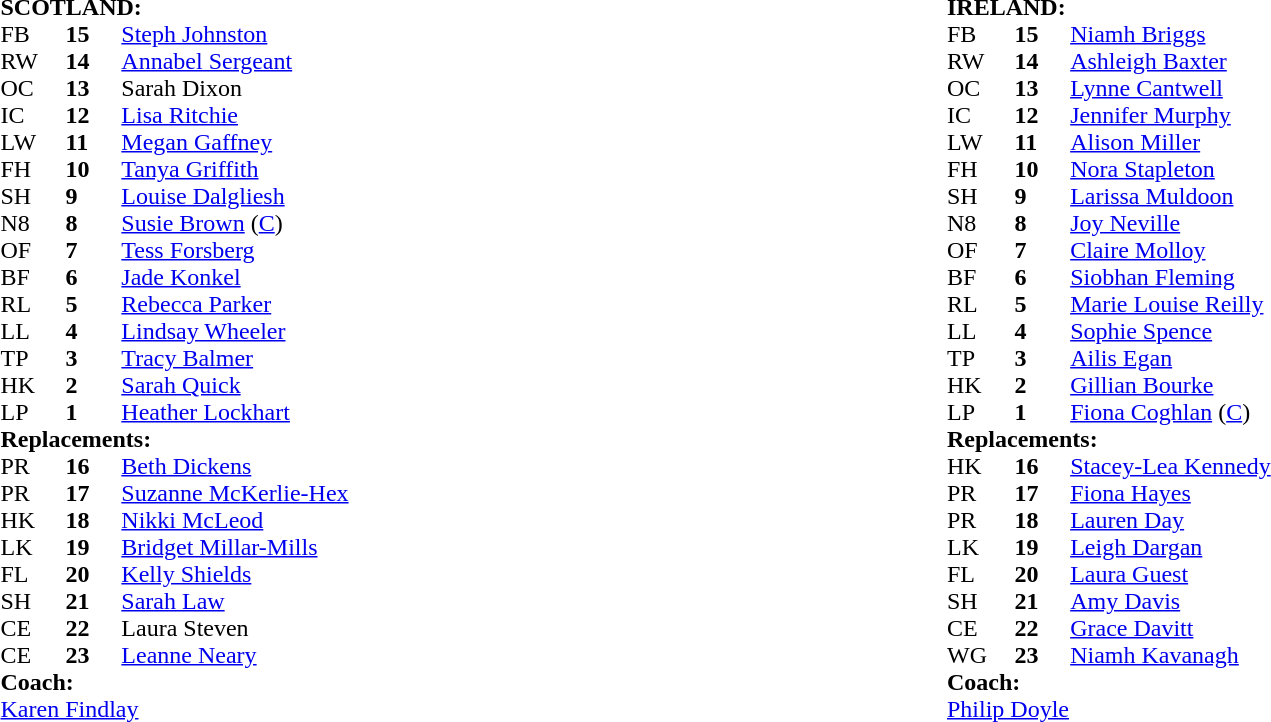<table style="width:100%">
<tr>
<td width="50%"><br><table cellspacing="0" cellpadding="0">
<tr>
<td colspan="4"><strong>SCOTLAND:</strong></td>
</tr>
<tr>
<th width="3%"></th>
<th width="3%"></th>
<th width="22%"></th>
<th width="22%"></th>
</tr>
<tr>
<td>FB</td>
<td><strong>15</strong></td>
<td><a href='#'>Steph Johnston</a></td>
</tr>
<tr>
<td>RW</td>
<td><strong>14</strong></td>
<td><a href='#'>Annabel Sergeant</a></td>
</tr>
<tr>
<td>OC</td>
<td><strong>13</strong></td>
<td>Sarah Dixon</td>
</tr>
<tr>
<td>IC</td>
<td><strong>12</strong></td>
<td><a href='#'>Lisa Ritchie</a></td>
<td></td>
</tr>
<tr>
<td>LW</td>
<td><strong>11</strong></td>
<td><a href='#'>Megan Gaffney</a></td>
</tr>
<tr>
<td>FH</td>
<td><strong>10</strong></td>
<td><a href='#'>Tanya Griffith</a></td>
<td></td>
</tr>
<tr>
<td>SH</td>
<td><strong>9</strong></td>
<td><a href='#'>Louise Dalgliesh</a></td>
<td></td>
</tr>
<tr>
<td>N8</td>
<td><strong>8</strong></td>
<td><a href='#'>Susie Brown</a> (<a href='#'>C</a>)</td>
</tr>
<tr>
<td>OF</td>
<td><strong>7</strong></td>
<td><a href='#'>Tess Forsberg</a></td>
</tr>
<tr>
<td>BF</td>
<td><strong>6</strong></td>
<td><a href='#'>Jade Konkel</a></td>
<td></td>
</tr>
<tr>
<td>RL</td>
<td><strong>5</strong></td>
<td><a href='#'>Rebecca Parker</a></td>
<td></td>
</tr>
<tr>
<td>LL</td>
<td><strong>4</strong></td>
<td><a href='#'>Lindsay Wheeler</a></td>
</tr>
<tr>
<td>TP</td>
<td><strong>3</strong></td>
<td><a href='#'>Tracy Balmer</a></td>
<td></td>
</tr>
<tr>
<td>HK</td>
<td><strong>2</strong></td>
<td><a href='#'>Sarah Quick</a></td>
<td></td>
</tr>
<tr>
<td>LP</td>
<td><strong>1</strong></td>
<td><a href='#'>Heather Lockhart</a></td>
<td></td>
</tr>
<tr>
<td colspan=4><strong>Replacements:</strong></td>
</tr>
<tr>
<td>PR</td>
<td><strong>16</strong></td>
<td><a href='#'>Beth Dickens</a></td>
<td></td>
</tr>
<tr>
<td>PR</td>
<td><strong>17</strong></td>
<td><a href='#'>Suzanne McKerlie-Hex</a></td>
<td></td>
</tr>
<tr>
<td>HK</td>
<td><strong>18</strong></td>
<td><a href='#'>Nikki McLeod</a></td>
<td></td>
</tr>
<tr>
<td>LK</td>
<td><strong>19</strong></td>
<td><a href='#'>Bridget Millar-Mills</a></td>
<td></td>
</tr>
<tr>
<td>FL</td>
<td><strong>20</strong></td>
<td><a href='#'>Kelly Shields</a></td>
<td></td>
</tr>
<tr>
<td>SH</td>
<td><strong>21</strong></td>
<td><a href='#'>Sarah Law</a></td>
<td></td>
</tr>
<tr>
<td>CE</td>
<td><strong>22</strong></td>
<td>Laura Steven</td>
</tr>
<tr>
<td>CE</td>
<td><strong>23</strong></td>
<td><a href='#'>Leanne Neary</a></td>
<td></td>
</tr>
<tr>
<td colspan="4"><strong>Coach:</strong></td>
</tr>
<tr>
<td colspan="4"> <a href='#'>Karen Findlay</a></td>
</tr>
<tr>
</tr>
</table>
</td>
<td width="50%"><br><table cellspacing="0" cellpadding="0">
<tr>
<td colspan="4"><strong>IRELAND:</strong></td>
</tr>
<tr>
<th width="3%"></th>
<th width="3%"></th>
<th width="22%"></th>
<th width="22%"></th>
</tr>
<tr>
<td>FB</td>
<td><strong>15</strong></td>
<td><a href='#'>Niamh Briggs</a></td>
</tr>
<tr>
<td>RW</td>
<td><strong>14</strong></td>
<td><a href='#'>Ashleigh Baxter</a></td>
<td></td>
</tr>
<tr>
<td>OC</td>
<td><strong>13</strong></td>
<td><a href='#'>Lynne Cantwell</a></td>
</tr>
<tr>
<td>IC</td>
<td><strong>12</strong></td>
<td><a href='#'>Jennifer Murphy</a></td>
</tr>
<tr>
<td>LW</td>
<td><strong>11</strong></td>
<td><a href='#'>Alison Miller</a></td>
</tr>
<tr>
<td>FH</td>
<td><strong>10</strong></td>
<td><a href='#'>Nora Stapleton</a></td>
</tr>
<tr>
<td>SH</td>
<td><strong>9</strong></td>
<td><a href='#'>Larissa Muldoon</a></td>
<td></td>
</tr>
<tr>
<td>N8</td>
<td><strong>8</strong></td>
<td><a href='#'>Joy Neville</a></td>
</tr>
<tr>
<td>OF</td>
<td><strong>7</strong></td>
<td><a href='#'>Claire Molloy</a></td>
<td></td>
</tr>
<tr>
<td>BF</td>
<td><strong>6</strong></td>
<td><a href='#'>Siobhan Fleming</a></td>
</tr>
<tr>
<td>RL</td>
<td><strong>5</strong></td>
<td><a href='#'>Marie Louise Reilly</a></td>
</tr>
<tr>
<td>LL</td>
<td><strong>4</strong></td>
<td><a href='#'>Sophie Spence</a></td>
<td></td>
</tr>
<tr>
<td>TP</td>
<td><strong>3</strong></td>
<td><a href='#'>Ailis Egan</a></td>
<td></td>
</tr>
<tr>
<td>HK</td>
<td><strong>2</strong></td>
<td><a href='#'>Gillian Bourke</a></td>
<td></td>
</tr>
<tr>
<td>LP</td>
<td><strong>1</strong></td>
<td><a href='#'>Fiona Coghlan</a> (<a href='#'>C</a>)</td>
<td></td>
</tr>
<tr>
<td colspan=4><strong>Replacements:</strong></td>
</tr>
<tr>
<td>HK</td>
<td><strong>16</strong></td>
<td><a href='#'>Stacey-Lea Kennedy</a></td>
<td></td>
</tr>
<tr>
<td>PR</td>
<td><strong>17</strong></td>
<td><a href='#'>Fiona Hayes</a></td>
<td></td>
</tr>
<tr>
<td>PR</td>
<td><strong>18</strong></td>
<td><a href='#'>Lauren Day</a></td>
<td></td>
</tr>
<tr>
<td>LK</td>
<td><strong>19</strong></td>
<td><a href='#'>Leigh Dargan</a></td>
<td></td>
</tr>
<tr>
<td>FL</td>
<td><strong>20</strong></td>
<td><a href='#'>Laura Guest</a></td>
<td></td>
</tr>
<tr>
<td>SH</td>
<td><strong>21</strong></td>
<td><a href='#'>Amy Davis</a></td>
<td></td>
</tr>
<tr>
<td>CE</td>
<td><strong>22</strong></td>
<td><a href='#'>Grace Davitt</a></td>
</tr>
<tr>
<td>WG</td>
<td><strong>23</strong></td>
<td><a href='#'>Niamh Kavanagh</a></td>
<td></td>
</tr>
<tr>
<td colspan="4"><strong>Coach:</strong></td>
</tr>
<tr>
<td colspan="4"> <a href='#'>Philip Doyle</a></td>
</tr>
<tr>
</tr>
</table>
</td>
</tr>
</table>
